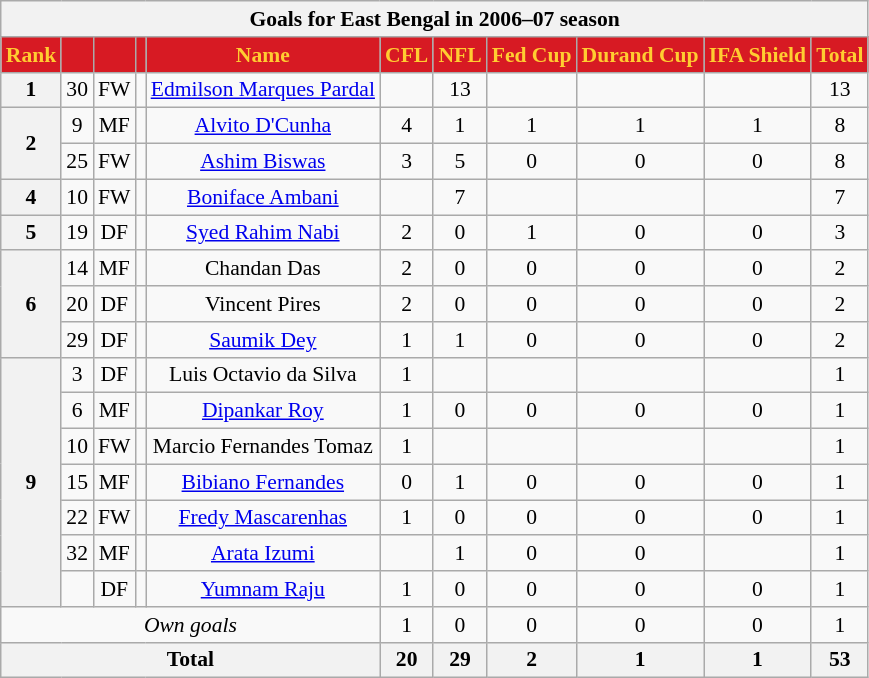<table class="wikitable" style="text-align:center; font-size:90%;">
<tr>
<th colspan="11">Goals for East Bengal in 2006–07 season</th>
</tr>
<tr>
<th style="background:#d71a23; color:#ffcd31; text-align:center;">Rank</th>
<th style="background:#d71a23; color:#ffcd31; text-align:center;"></th>
<th style="background:#d71a23; color:#ffcd31; text-align:center;"></th>
<th style="background:#d71a23; color:#ffcd31; text-align:center;"></th>
<th style="background:#d71a23; color:#ffcd31; text-align:center;">Name</th>
<th style="background:#d71a23; color:#ffcd31; text-align:center;">CFL</th>
<th style="background:#d71a23; color:#ffcd31; text-align:center;">NFL</th>
<th style="background:#d71a23; color:#ffcd31; text-align:center;">Fed Cup</th>
<th style="background:#d71a23; color:#ffcd31; text-align:center;">Durand Cup</th>
<th style="background:#d71a23; color:#ffcd31; text-align:center;">IFA Shield</th>
<th style="background:#d71a23; color:#ffcd31; text-align:center;">Total</th>
</tr>
<tr>
<th>1</th>
<td>30</td>
<td>FW</td>
<td></td>
<td><a href='#'>Edmilson Marques Pardal</a></td>
<td></td>
<td>13</td>
<td></td>
<td></td>
<td></td>
<td>13</td>
</tr>
<tr>
<th rowspan="2">2</th>
<td>9</td>
<td>MF</td>
<td></td>
<td><a href='#'>Alvito D'Cunha</a></td>
<td>4</td>
<td>1</td>
<td>1</td>
<td>1</td>
<td>1</td>
<td>8</td>
</tr>
<tr>
<td>25</td>
<td>FW</td>
<td></td>
<td><a href='#'>Ashim Biswas</a></td>
<td>3</td>
<td>5</td>
<td>0</td>
<td>0</td>
<td>0</td>
<td>8</td>
</tr>
<tr>
<th>4</th>
<td>10</td>
<td>FW</td>
<td></td>
<td><a href='#'>Boniface Ambani</a></td>
<td></td>
<td>7</td>
<td></td>
<td></td>
<td></td>
<td>7</td>
</tr>
<tr>
<th>5</th>
<td>19</td>
<td>DF</td>
<td></td>
<td><a href='#'>Syed Rahim Nabi</a></td>
<td>2</td>
<td>0</td>
<td>1</td>
<td>0</td>
<td>0</td>
<td>3</td>
</tr>
<tr>
<th rowspan="3">6</th>
<td>14</td>
<td>MF</td>
<td></td>
<td>Chandan Das</td>
<td>2</td>
<td>0</td>
<td>0</td>
<td>0</td>
<td>0</td>
<td>2</td>
</tr>
<tr>
<td>20</td>
<td>DF</td>
<td></td>
<td>Vincent Pires</td>
<td>2</td>
<td>0</td>
<td>0</td>
<td>0</td>
<td>0</td>
<td>2</td>
</tr>
<tr>
<td>29</td>
<td>DF</td>
<td></td>
<td><a href='#'>Saumik Dey</a></td>
<td>1</td>
<td>1</td>
<td>0</td>
<td>0</td>
<td>0</td>
<td>2</td>
</tr>
<tr>
<th rowspan="7">9</th>
<td>3</td>
<td>DF</td>
<td></td>
<td>Luis Octavio da Silva</td>
<td>1</td>
<td></td>
<td></td>
<td></td>
<td></td>
<td>1</td>
</tr>
<tr>
<td>6</td>
<td>MF</td>
<td></td>
<td><a href='#'>Dipankar Roy</a></td>
<td>1</td>
<td>0</td>
<td>0</td>
<td>0</td>
<td>0</td>
<td>1</td>
</tr>
<tr>
<td>10</td>
<td>FW</td>
<td></td>
<td>Marcio Fernandes Tomaz</td>
<td>1</td>
<td></td>
<td></td>
<td></td>
<td></td>
<td>1</td>
</tr>
<tr>
<td>15</td>
<td>MF</td>
<td></td>
<td><a href='#'>Bibiano Fernandes</a></td>
<td>0</td>
<td>1</td>
<td>0</td>
<td>0</td>
<td>0</td>
<td>1</td>
</tr>
<tr>
<td>22</td>
<td>FW</td>
<td></td>
<td><a href='#'>Fredy Mascarenhas</a></td>
<td>1</td>
<td>0</td>
<td>0</td>
<td>0</td>
<td>0</td>
<td>1</td>
</tr>
<tr>
<td>32</td>
<td>MF</td>
<td></td>
<td><a href='#'>Arata Izumi</a></td>
<td></td>
<td>1</td>
<td>0</td>
<td>0</td>
<td></td>
<td>1</td>
</tr>
<tr>
<td></td>
<td>DF</td>
<td></td>
<td><a href='#'>Yumnam Raju</a></td>
<td>1</td>
<td>0</td>
<td>0</td>
<td>0</td>
<td>0</td>
<td>1</td>
</tr>
<tr>
<td colspan="5"><em>Own goals</em></td>
<td>1</td>
<td>0</td>
<td>0</td>
<td>0</td>
<td>0</td>
<td>1</td>
</tr>
<tr>
<th colspan="5">Total</th>
<th>20</th>
<th>29</th>
<th>2</th>
<th>1</th>
<th>1</th>
<th>53</th>
</tr>
</table>
